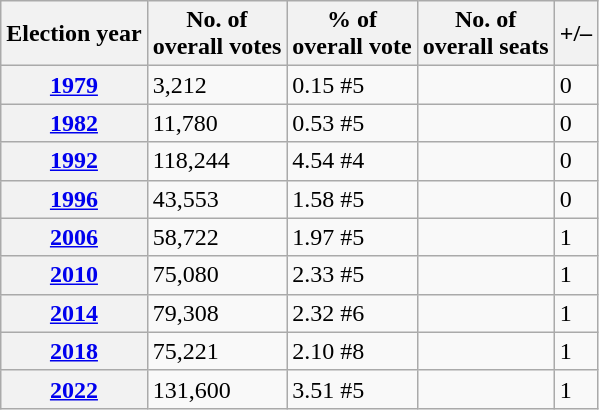<table class=wikitable>
<tr>
<th>Election year</th>
<th>No. of<br>overall votes</th>
<th>% of<br>overall vote</th>
<th>No. of<br>overall seats</th>
<th>+/–</th>
</tr>
<tr>
<th><a href='#'>1979</a></th>
<td>3,212</td>
<td>0.15 #5</td>
<td></td>
<td> 0</td>
</tr>
<tr>
<th><a href='#'>1982</a></th>
<td>11,780</td>
<td>0.53 #5</td>
<td></td>
<td> 0</td>
</tr>
<tr>
<th><a href='#'>1992</a></th>
<td>118,244</td>
<td>4.54 #4</td>
<td></td>
<td> 0</td>
</tr>
<tr>
<th><a href='#'>1996</a></th>
<td>43,553</td>
<td>1.58 #5</td>
<td></td>
<td> 0</td>
</tr>
<tr>
<th><a href='#'>2006</a></th>
<td>58,722</td>
<td>1.97 #5</td>
<td></td>
<td> 1</td>
</tr>
<tr>
<th><a href='#'>2010</a></th>
<td>75,080</td>
<td>2.33 #5</td>
<td></td>
<td> 1</td>
</tr>
<tr>
<th><a href='#'>2014</a></th>
<td>79,308</td>
<td>2.32 #6</td>
<td></td>
<td> 1</td>
</tr>
<tr>
<th><a href='#'>2018</a></th>
<td>75,221</td>
<td>2.10 #8</td>
<td></td>
<td> 1</td>
</tr>
<tr>
<th><a href='#'>2022</a></th>
<td>131,600</td>
<td>3.51 #5</td>
<td></td>
<td> 1</td>
</tr>
</table>
